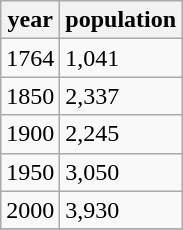<table class="wikitable">
<tr>
<th>year</th>
<th>population</th>
</tr>
<tr>
<td>1764</td>
<td>1,041</td>
</tr>
<tr>
<td>1850</td>
<td>2,337</td>
</tr>
<tr>
<td>1900</td>
<td>2,245</td>
</tr>
<tr>
<td>1950</td>
<td>3,050</td>
</tr>
<tr>
<td>2000</td>
<td>3,930</td>
</tr>
<tr>
</tr>
</table>
